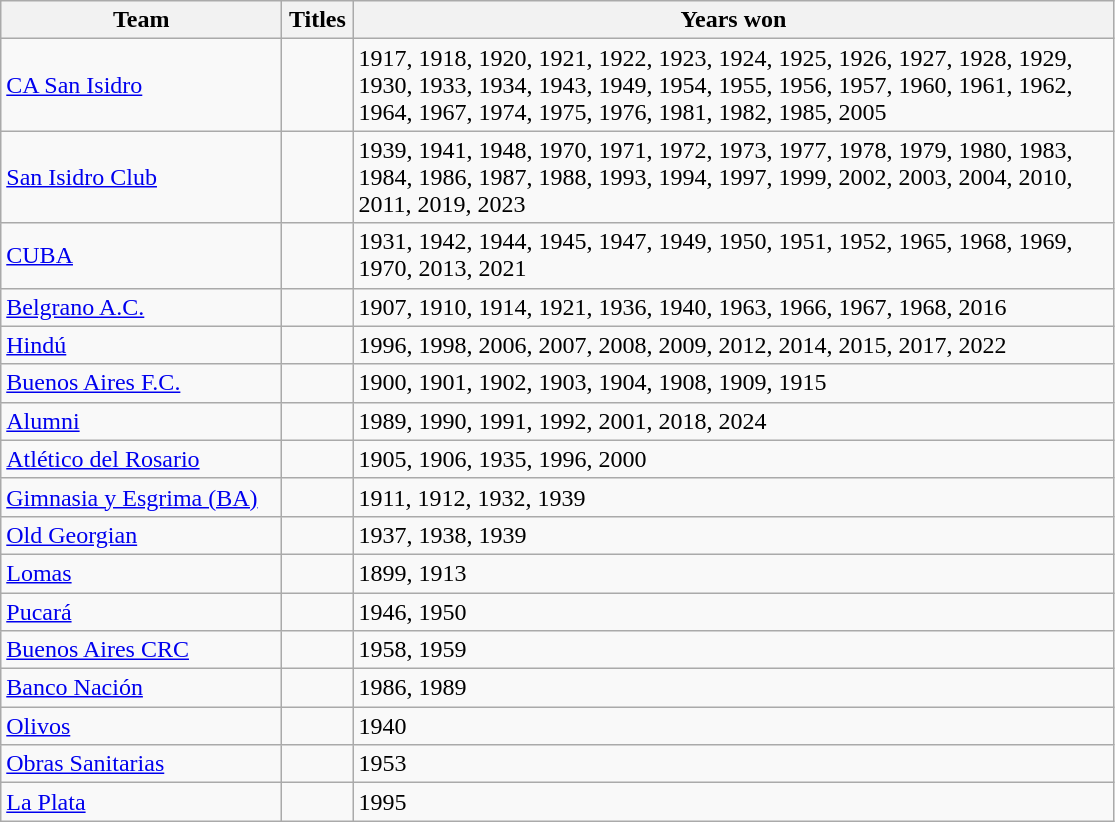<table class="wikitable sortable" style="text-align:left; width:800">
<tr>
<th width=180px>Team</th>
<th width=40px>Titles</th>
<th width=500px>Years won</th>
</tr>
<tr>
<td><a href='#'>CA San Isidro</a></td>
<td></td>
<td>1917, 1918, 1920, 1921, 1922, 1923, 1924, 1925, 1926, 1927, 1928, 1929, 1930, 1933, 1934, 1943, 1949, 1954, 1955, 1956, 1957, 1960, 1961, 1962, 1964, 1967, 1974, 1975, 1976, 1981, 1982, 1985, 2005</td>
</tr>
<tr>
<td><a href='#'>San Isidro Club</a></td>
<td></td>
<td>1939, 1941, 1948, 1970, 1971, 1972, 1973, 1977, 1978, 1979, 1980, 1983, 1984, 1986, 1987, 1988, 1993, 1994, 1997, 1999, 2002, 2003, 2004, 2010, 2011, 2019, 2023</td>
</tr>
<tr>
<td><a href='#'>CUBA</a></td>
<td></td>
<td>1931, 1942, 1944, 1945, 1947, 1949, 1950, 1951, 1952, 1965, 1968, 1969, 1970, 2013, 2021</td>
</tr>
<tr>
<td><a href='#'>Belgrano A.C.</a></td>
<td></td>
<td>1907, 1910, 1914, 1921, 1936, 1940, 1963, 1966, 1967, 1968, 2016</td>
</tr>
<tr>
<td><a href='#'>Hindú</a></td>
<td></td>
<td>1996, 1998, 2006, 2007, 2008, 2009, 2012, 2014, 2015, 2017, 2022</td>
</tr>
<tr>
<td><a href='#'>Buenos Aires F.C.</a> </td>
<td></td>
<td>1900, 1901, 1902, 1903, 1904, 1908, 1909, 1915</td>
</tr>
<tr>
<td><a href='#'>Alumni</a></td>
<td></td>
<td>1989, 1990, 1991, 1992, 2001, 2018, 2024</td>
</tr>
<tr>
<td><a href='#'>Atlético del Rosario</a></td>
<td></td>
<td>1905, 1906, 1935, 1996, 2000</td>
</tr>
<tr>
<td><a href='#'>Gimnasia y Esgrima (BA)</a></td>
<td></td>
<td>1911, 1912, 1932, 1939</td>
</tr>
<tr>
<td><a href='#'>Old Georgian</a></td>
<td></td>
<td>1937, 1938, 1939</td>
</tr>
<tr>
<td><a href='#'>Lomas</a></td>
<td></td>
<td>1899, 1913</td>
</tr>
<tr>
<td><a href='#'>Pucará</a></td>
<td></td>
<td>1946, 1950</td>
</tr>
<tr>
<td><a href='#'>Buenos Aires CRC</a> </td>
<td></td>
<td>1958, 1959</td>
</tr>
<tr>
<td><a href='#'>Banco Nación</a></td>
<td></td>
<td>1986, 1989</td>
</tr>
<tr>
<td><a href='#'>Olivos</a></td>
<td></td>
<td>1940</td>
</tr>
<tr>
<td><a href='#'>Obras Sanitarias</a></td>
<td></td>
<td>1953</td>
</tr>
<tr>
<td><a href='#'>La Plata</a></td>
<td></td>
<td>1995</td>
</tr>
</table>
